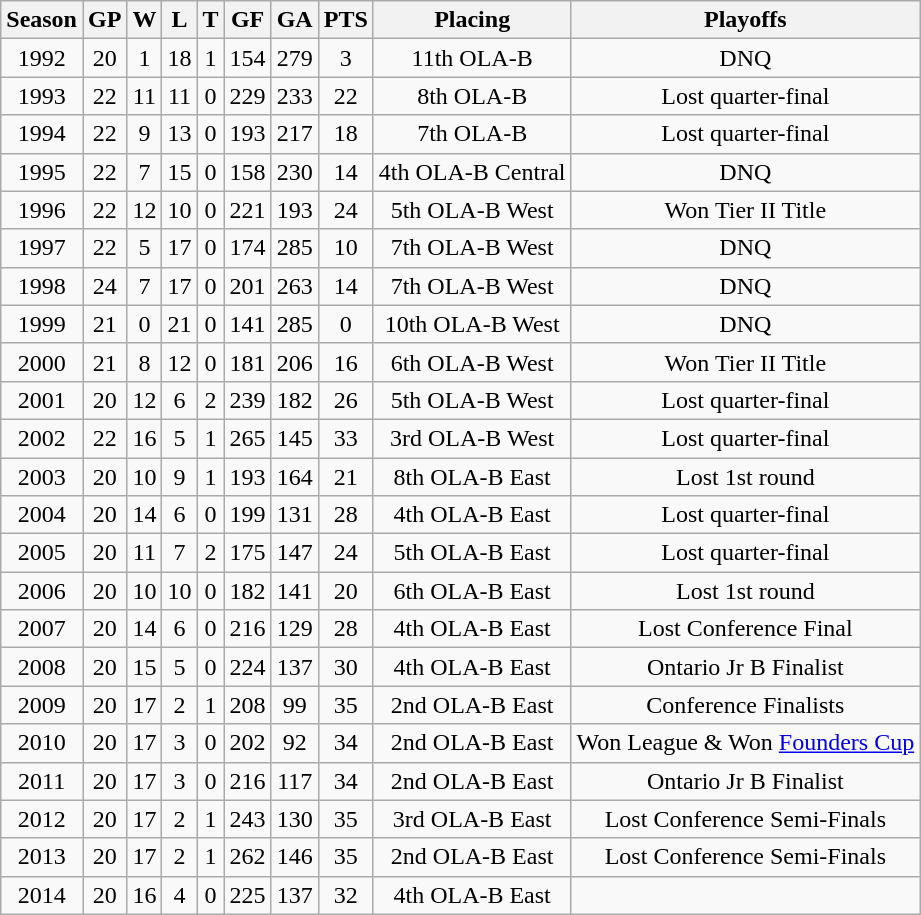<table class="wikitable" style="text-align:center">
<tr>
<th>Season</th>
<th>GP</th>
<th>W</th>
<th>L</th>
<th>T</th>
<th>GF</th>
<th>GA</th>
<th>PTS</th>
<th>Placing</th>
<th>Playoffs</th>
</tr>
<tr>
<td>1992</td>
<td>20</td>
<td>1</td>
<td>18</td>
<td>1</td>
<td>154</td>
<td>279</td>
<td>3</td>
<td>11th OLA-B</td>
<td>DNQ</td>
</tr>
<tr>
<td>1993</td>
<td>22</td>
<td>11</td>
<td>11</td>
<td>0</td>
<td>229</td>
<td>233</td>
<td>22</td>
<td>8th OLA-B</td>
<td>Lost quarter-final</td>
</tr>
<tr>
<td>1994</td>
<td>22</td>
<td>9</td>
<td>13</td>
<td>0</td>
<td>193</td>
<td>217</td>
<td>18</td>
<td>7th OLA-B</td>
<td>Lost quarter-final</td>
</tr>
<tr>
<td>1995</td>
<td>22</td>
<td>7</td>
<td>15</td>
<td>0</td>
<td>158</td>
<td>230</td>
<td>14</td>
<td>4th OLA-B Central</td>
<td>DNQ</td>
</tr>
<tr>
<td>1996</td>
<td>22</td>
<td>12</td>
<td>10</td>
<td>0</td>
<td>221</td>
<td>193</td>
<td>24</td>
<td>5th OLA-B West</td>
<td>Won Tier II Title</td>
</tr>
<tr>
<td>1997</td>
<td>22</td>
<td>5</td>
<td>17</td>
<td>0</td>
<td>174</td>
<td>285</td>
<td>10</td>
<td>7th OLA-B West</td>
<td>DNQ</td>
</tr>
<tr>
<td>1998</td>
<td>24</td>
<td>7</td>
<td>17</td>
<td>0</td>
<td>201</td>
<td>263</td>
<td>14</td>
<td>7th OLA-B West</td>
<td>DNQ</td>
</tr>
<tr>
<td>1999</td>
<td>21</td>
<td>0</td>
<td>21</td>
<td>0</td>
<td>141</td>
<td>285</td>
<td>0</td>
<td>10th OLA-B West</td>
<td>DNQ</td>
</tr>
<tr>
<td>2000</td>
<td>21</td>
<td>8</td>
<td>12</td>
<td>0</td>
<td>181</td>
<td>206</td>
<td>16</td>
<td>6th OLA-B West</td>
<td>Won Tier II Title</td>
</tr>
<tr>
<td>2001</td>
<td>20</td>
<td>12</td>
<td>6</td>
<td>2</td>
<td>239</td>
<td>182</td>
<td>26</td>
<td>5th OLA-B West</td>
<td>Lost quarter-final</td>
</tr>
<tr>
<td>2002</td>
<td>22</td>
<td>16</td>
<td>5</td>
<td>1</td>
<td>265</td>
<td>145</td>
<td>33</td>
<td>3rd OLA-B West</td>
<td>Lost quarter-final</td>
</tr>
<tr>
<td>2003</td>
<td>20</td>
<td>10</td>
<td>9</td>
<td>1</td>
<td>193</td>
<td>164</td>
<td>21</td>
<td>8th OLA-B East</td>
<td>Lost 1st round</td>
</tr>
<tr>
<td>2004</td>
<td>20</td>
<td>14</td>
<td>6</td>
<td>0</td>
<td>199</td>
<td>131</td>
<td>28</td>
<td>4th OLA-B East</td>
<td>Lost quarter-final</td>
</tr>
<tr>
<td>2005</td>
<td>20</td>
<td>11</td>
<td>7</td>
<td>2</td>
<td>175</td>
<td>147</td>
<td>24</td>
<td>5th OLA-B East</td>
<td>Lost quarter-final</td>
</tr>
<tr>
<td>2006</td>
<td>20</td>
<td>10</td>
<td>10</td>
<td>0</td>
<td>182</td>
<td>141</td>
<td>20</td>
<td>6th OLA-B East</td>
<td>Lost 1st round</td>
</tr>
<tr>
<td>2007</td>
<td>20</td>
<td>14</td>
<td>6</td>
<td>0</td>
<td>216</td>
<td>129</td>
<td>28</td>
<td>4th OLA-B East</td>
<td>Lost Conference Final</td>
</tr>
<tr>
<td>2008</td>
<td>20</td>
<td>15</td>
<td>5</td>
<td>0</td>
<td>224</td>
<td>137</td>
<td>30</td>
<td>4th OLA-B East</td>
<td>Ontario Jr B Finalist</td>
</tr>
<tr>
<td>2009</td>
<td>20</td>
<td>17</td>
<td>2</td>
<td>1</td>
<td>208</td>
<td>99</td>
<td>35</td>
<td>2nd OLA-B East</td>
<td>Conference Finalists</td>
</tr>
<tr>
<td>2010</td>
<td>20</td>
<td>17</td>
<td>3</td>
<td>0</td>
<td>202</td>
<td>92</td>
<td>34</td>
<td>2nd OLA-B East</td>
<td>Won League & Won <a href='#'>Founders Cup</a></td>
</tr>
<tr>
<td>2011</td>
<td>20</td>
<td>17</td>
<td>3</td>
<td>0</td>
<td>216</td>
<td>117</td>
<td>34</td>
<td>2nd OLA-B East</td>
<td>Ontario Jr B Finalist</td>
</tr>
<tr>
<td>2012</td>
<td>20</td>
<td>17</td>
<td>2</td>
<td>1</td>
<td>243</td>
<td>130</td>
<td>35</td>
<td>3rd OLA-B East</td>
<td>Lost Conference Semi-Finals</td>
</tr>
<tr>
<td>2013</td>
<td>20</td>
<td>17</td>
<td>2</td>
<td>1</td>
<td>262</td>
<td>146</td>
<td>35</td>
<td>2nd OLA-B East</td>
<td>Lost Conference Semi-Finals</td>
</tr>
<tr>
<td>2014</td>
<td>20</td>
<td>16</td>
<td>4</td>
<td>0</td>
<td>225</td>
<td>137</td>
<td>32</td>
<td>4th OLA-B East</td>
<td></td>
</tr>
</table>
